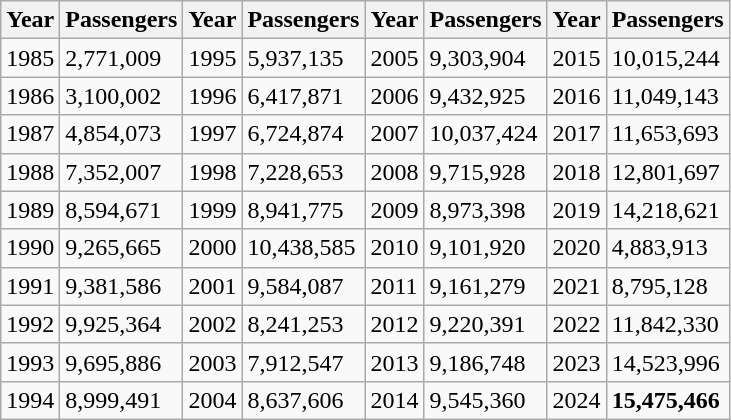<table class="wikitable">
<tr>
<th>Year</th>
<th>Passengers</th>
<th>Year</th>
<th>Passengers</th>
<th>Year</th>
<th>Passengers</th>
<th>Year</th>
<th>Passengers</th>
</tr>
<tr>
<td>1985</td>
<td>2,771,009</td>
<td>1995</td>
<td>5,937,135</td>
<td>2005</td>
<td>9,303,904</td>
<td>2015</td>
<td>10,015,244</td>
</tr>
<tr>
<td>1986</td>
<td>3,100,002</td>
<td>1996</td>
<td>6,417,871</td>
<td>2006</td>
<td>9,432,925</td>
<td>2016</td>
<td>11,049,143</td>
</tr>
<tr>
<td>1987</td>
<td>4,854,073</td>
<td>1997</td>
<td>6,724,874</td>
<td>2007</td>
<td>10,037,424</td>
<td>2017</td>
<td>11,653,693</td>
</tr>
<tr>
<td>1988</td>
<td>7,352,007</td>
<td>1998</td>
<td>7,228,653</td>
<td>2008</td>
<td>9,715,928</td>
<td>2018</td>
<td>12,801,697</td>
</tr>
<tr>
<td>1989</td>
<td>8,594,671</td>
<td>1999</td>
<td>8,941,775</td>
<td>2009</td>
<td>8,973,398</td>
<td>2019</td>
<td>14,218,621</td>
</tr>
<tr>
<td>1990</td>
<td>9,265,665</td>
<td>2000</td>
<td>10,438,585</td>
<td>2010</td>
<td>9,101,920</td>
<td>2020</td>
<td>4,883,913</td>
</tr>
<tr>
<td>1991</td>
<td>9,381,586</td>
<td>2001</td>
<td>9,584,087</td>
<td>2011</td>
<td>9,161,279</td>
<td>2021</td>
<td>8,795,128</td>
</tr>
<tr>
<td>1992</td>
<td>9,925,364</td>
<td>2002</td>
<td>8,241,253</td>
<td>2012</td>
<td>9,220,391</td>
<td>2022</td>
<td>11,842,330</td>
</tr>
<tr>
<td>1993</td>
<td>9,695,886</td>
<td>2003</td>
<td>7,912,547</td>
<td>2013</td>
<td>9,186,748</td>
<td>2023</td>
<td>14,523,996</td>
</tr>
<tr>
<td>1994</td>
<td>8,999,491</td>
<td>2004</td>
<td>8,637,606</td>
<td>2014</td>
<td>9,545,360</td>
<td>2024</td>
<td><strong>15,475,466</strong></td>
</tr>
</table>
